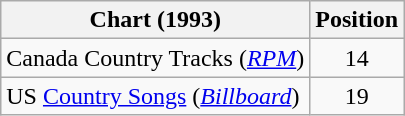<table class="wikitable sortable">
<tr>
<th scope="col">Chart (1993)</th>
<th scope="col">Position</th>
</tr>
<tr>
<td>Canada Country Tracks (<em><a href='#'>RPM</a></em>)</td>
<td align="center">14</td>
</tr>
<tr>
<td>US <a href='#'>Country Songs</a> (<em><a href='#'>Billboard</a></em>)</td>
<td align="center">19</td>
</tr>
</table>
